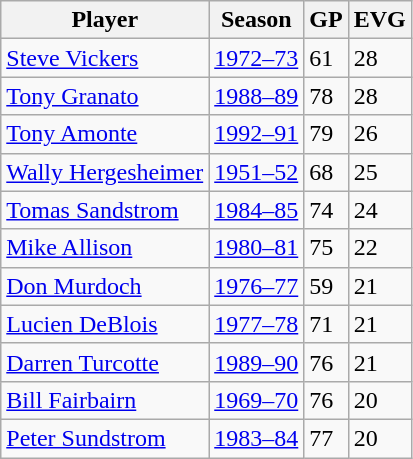<table class="wikitable">
<tr>
<th>Player</th>
<th>Season</th>
<th>GP</th>
<th>EVG</th>
</tr>
<tr>
<td><a href='#'>Steve Vickers</a></td>
<td><a href='#'>1972–73</a></td>
<td>61</td>
<td>28</td>
</tr>
<tr>
<td><a href='#'>Tony Granato</a></td>
<td><a href='#'>1988–89</a></td>
<td>78</td>
<td>28</td>
</tr>
<tr>
<td><a href='#'>Tony Amonte</a></td>
<td><a href='#'>1992–91</a></td>
<td>79</td>
<td>26</td>
</tr>
<tr>
<td><a href='#'>Wally Hergesheimer</a></td>
<td><a href='#'>1951–52</a></td>
<td>68</td>
<td>25</td>
</tr>
<tr>
<td><a href='#'>Tomas Sandstrom</a></td>
<td><a href='#'>1984–85</a></td>
<td>74</td>
<td>24</td>
</tr>
<tr>
<td><a href='#'>Mike Allison</a></td>
<td><a href='#'>1980–81</a></td>
<td>75</td>
<td>22</td>
</tr>
<tr>
<td><a href='#'>Don Murdoch</a></td>
<td><a href='#'>1976–77</a></td>
<td>59</td>
<td>21</td>
</tr>
<tr>
<td><a href='#'>Lucien DeBlois</a></td>
<td><a href='#'>1977–78</a></td>
<td>71</td>
<td>21</td>
</tr>
<tr>
<td><a href='#'>Darren Turcotte</a></td>
<td><a href='#'>1989–90</a></td>
<td>76</td>
<td>21</td>
</tr>
<tr>
<td><a href='#'>Bill Fairbairn</a></td>
<td><a href='#'>1969–70</a></td>
<td>76</td>
<td>20</td>
</tr>
<tr>
<td><a href='#'>Peter Sundstrom</a></td>
<td><a href='#'>1983–84</a></td>
<td>77</td>
<td>20</td>
</tr>
</table>
